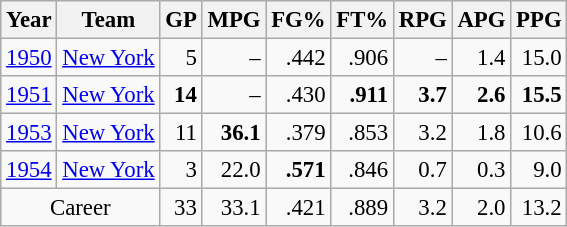<table class="wikitable sortable" style="font-size:95%; text-align:right;">
<tr>
<th>Year</th>
<th>Team</th>
<th>GP</th>
<th>MPG</th>
<th>FG%</th>
<th>FT%</th>
<th>RPG</th>
<th>APG</th>
<th>PPG</th>
</tr>
<tr>
<td style="text-align:left;"><a href='#'>1950</a></td>
<td style="text-align:left;"><a href='#'>New York</a></td>
<td>5</td>
<td>–</td>
<td>.442</td>
<td>.906</td>
<td>–</td>
<td>1.4</td>
<td>15.0</td>
</tr>
<tr>
<td style="text-align:left;"><a href='#'>1951</a></td>
<td style="text-align:left;"><a href='#'>New York</a></td>
<td><strong>14</strong></td>
<td>–</td>
<td>.430</td>
<td><strong>.911</strong></td>
<td><strong>3.7</strong></td>
<td><strong>2.6</strong></td>
<td><strong>15.5</strong></td>
</tr>
<tr>
<td style="text-align:left;"><a href='#'>1953</a></td>
<td style="text-align:left;"><a href='#'>New York</a></td>
<td>11</td>
<td><strong>36.1</strong></td>
<td>.379</td>
<td>.853</td>
<td>3.2</td>
<td>1.8</td>
<td>10.6</td>
</tr>
<tr>
<td style="text-align:left;"><a href='#'>1954</a></td>
<td style="text-align:left;"><a href='#'>New York</a></td>
<td>3</td>
<td>22.0</td>
<td><strong>.571</strong></td>
<td>.846</td>
<td>0.7</td>
<td>0.3</td>
<td>9.0</td>
</tr>
<tr class="sortbottom">
<td colspan="2" style="text-align:center;">Career</td>
<td>33</td>
<td>33.1</td>
<td>.421</td>
<td>.889</td>
<td>3.2</td>
<td>2.0</td>
<td>13.2</td>
</tr>
</table>
